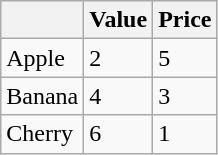<table class="wikitable">
<tr>
<th></th>
<th>Value</th>
<th>Price</th>
</tr>
<tr>
<td>Apple</td>
<td>2</td>
<td>5</td>
</tr>
<tr>
<td>Banana</td>
<td>4</td>
<td>3</td>
</tr>
<tr>
<td>Cherry</td>
<td>6</td>
<td>1</td>
</tr>
</table>
